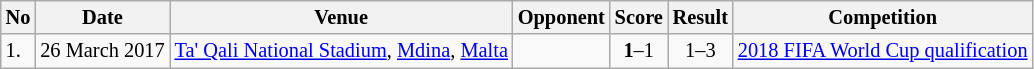<table class="wikitable" style="font-size:85%;">
<tr>
<th>No</th>
<th>Date</th>
<th>Venue</th>
<th>Opponent</th>
<th>Score</th>
<th>Result</th>
<th>Competition</th>
</tr>
<tr>
<td>1.</td>
<td>26 March 2017</td>
<td><a href='#'>Ta' Qali National Stadium</a>, <a href='#'>Mdina</a>, <a href='#'>Malta</a></td>
<td></td>
<td align=center><strong>1</strong>–1</td>
<td align=center>1–3</td>
<td><a href='#'>2018 FIFA World Cup qualification</a></td>
</tr>
</table>
